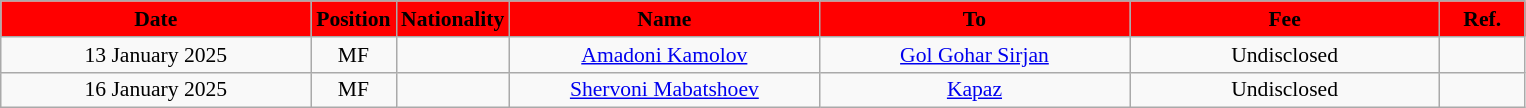<table class="wikitable"  style="text-align:center; font-size:90%; ">
<tr>
<th style="background:#FF0000; color:#000000; width:200px;">Date</th>
<th style="background:#FF0000; color:#000000; width:50px;">Position</th>
<th style="background:#FF0000; color:#000000; width:50px;">Nationality</th>
<th style="background:#FF0000; color:#000000; width:200px;">Name</th>
<th style="background:#FF0000; color:#000000; width:200px;">To</th>
<th style="background:#FF0000; color:#000000; width:200px;">Fee</th>
<th style="background:#FF0000; color:#000000; width:50px;">Ref.</th>
</tr>
<tr>
<td>13 January 2025</td>
<td>MF</td>
<td></td>
<td><a href='#'>Amadoni Kamolov</a></td>
<td><a href='#'>Gol Gohar Sirjan</a></td>
<td>Undisclosed</td>
<td></td>
</tr>
<tr>
<td>16 January 2025</td>
<td>MF</td>
<td></td>
<td><a href='#'>Shervoni Mabatshoev</a></td>
<td><a href='#'>Kapaz</a></td>
<td>Undisclosed</td>
<td></td>
</tr>
</table>
